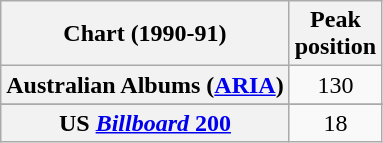<table class="wikitable sortable plainrowheaders" style="text-align:center">
<tr>
<th scope="col">Chart (1990-91)</th>
<th scope="col">Peak<br>position</th>
</tr>
<tr>
<th scope=row>Australian Albums (<a href='#'>ARIA</a>)</th>
<td style="text-align:center;">130</td>
</tr>
<tr>
</tr>
<tr>
</tr>
<tr>
</tr>
<tr>
<th scope="row">US <a href='#'><em>Billboard</em> 200</a></th>
<td>18</td>
</tr>
</table>
